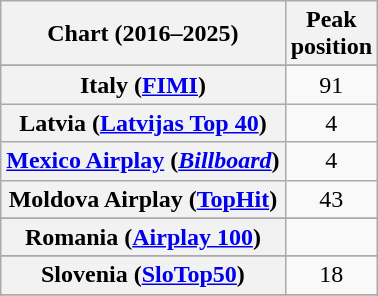<table class="wikitable sortable plainrowheaders" style="text-align:center;">
<tr>
<th>Chart (2016–2025)</th>
<th>Peak<br>position</th>
</tr>
<tr>
</tr>
<tr>
</tr>
<tr>
</tr>
<tr>
</tr>
<tr>
</tr>
<tr>
</tr>
<tr>
</tr>
<tr>
</tr>
<tr>
</tr>
<tr>
</tr>
<tr>
</tr>
<tr>
</tr>
<tr>
</tr>
<tr>
</tr>
<tr>
<th scope="row">Italy (<a href='#'>FIMI</a>)</th>
<td>91</td>
</tr>
<tr>
<th scope="row">Latvia (<a href='#'>Latvijas Top 40</a>)</th>
<td>4</td>
</tr>
<tr>
<th scope="row"><a href='#'>Mexico Airplay</a> (<em><a href='#'>Billboard</a></em>)</th>
<td>4</td>
</tr>
<tr>
<th scope="row">Moldova Airplay (<a href='#'>TopHit</a>)</th>
<td>43</td>
</tr>
<tr>
</tr>
<tr>
</tr>
<tr>
</tr>
<tr>
</tr>
<tr>
</tr>
<tr>
<th scope="row">Romania (<a href='#'>Airplay 100</a>)</th>
<td></td>
</tr>
<tr>
</tr>
<tr>
</tr>
<tr>
</tr>
<tr>
</tr>
<tr>
<th scope="row">Slovenia (<a href='#'>SloTop50</a>)</th>
<td>18</td>
</tr>
<tr>
</tr>
<tr>
</tr>
<tr>
</tr>
<tr>
</tr>
<tr>
</tr>
</table>
